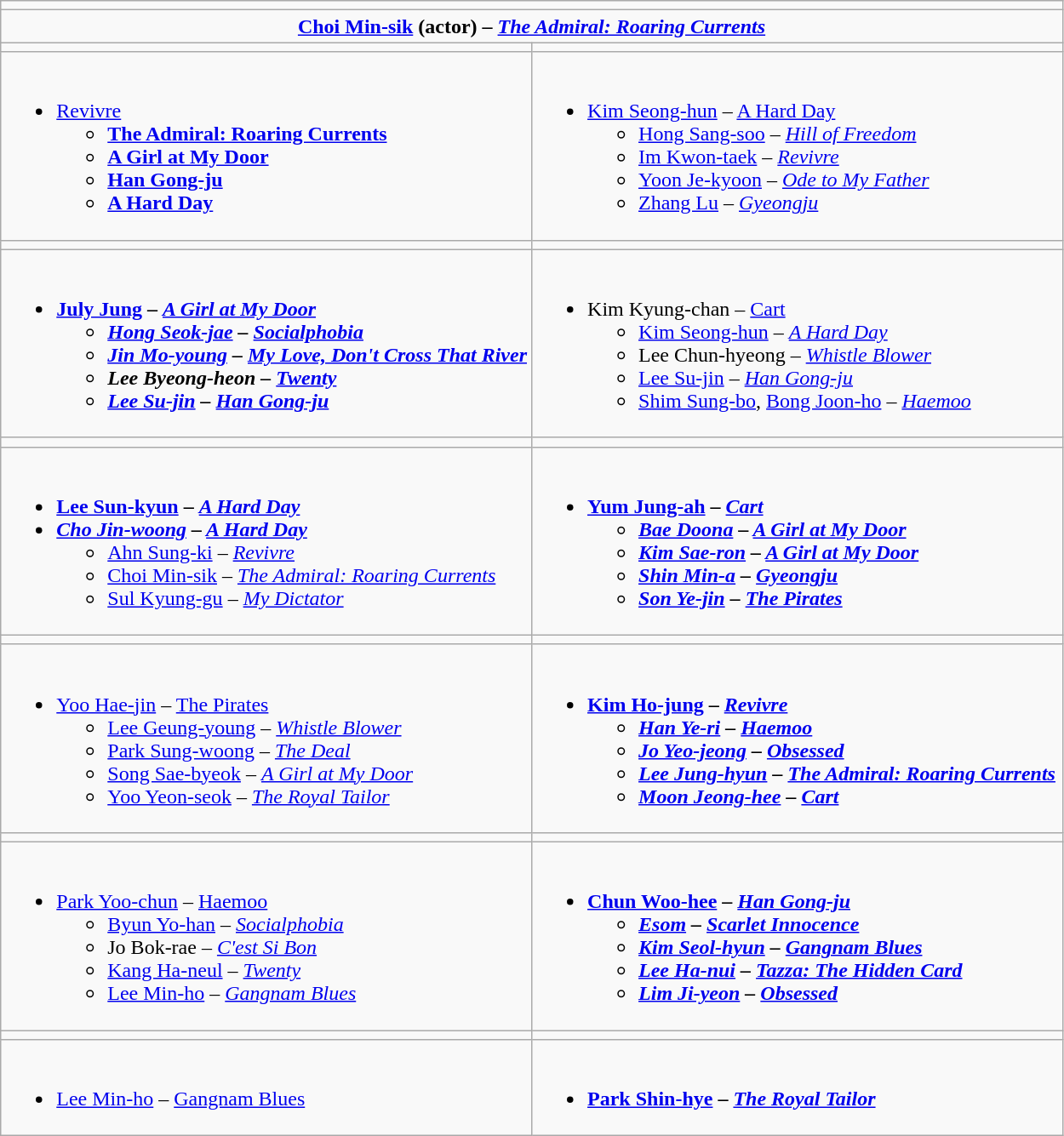<table class="wikitable" align="center">
<tr>
<td colspan="2" style="vertical-align:top; width:100%;"></td>
</tr>
<tr>
<td colspan="2" style="vertical-align:top; text-align:center;"><strong><a href='#'>Choi Min-sik</a> (actor) – <em><a href='#'>The Admiral: Roaring Currents</a><strong><em></td>
</tr>
<tr>
<td style="vertical-align:top; width:50%;"></td>
<td style="vertical-align:top; width:50%;"></td>
</tr>
<tr>
<td valign="top"><br><ul><li></em></strong><a href='#'>Revivre</a><strong><em><ul><li></em><a href='#'>The Admiral: Roaring Currents</a><em></li><li></em><a href='#'>A Girl at My Door</a><em></li><li></em><a href='#'>Han Gong-ju</a><em></li><li></em><a href='#'>A Hard Day</a><em></li></ul></li></ul></td>
<td valign="top"><br><ul><li></strong><a href='#'>Kim Seong-hun</a> – </em><a href='#'>A Hard Day</a></em></strong><ul><li><a href='#'>Hong Sang-soo</a> – <em><a href='#'>Hill of Freedom</a></em></li><li><a href='#'>Im Kwon-taek</a> – <em><a href='#'>Revivre</a></em></li><li><a href='#'>Yoon Je-kyoon</a> – <em><a href='#'>Ode to My Father</a></em></li><li><a href='#'>Zhang Lu</a> – <em><a href='#'>Gyeongju</a></em></li></ul></li></ul></td>
</tr>
<tr>
<td style="vertical-align:top; width:50%;"></td>
<td style="vertical-align:top; width:50%;"></td>
</tr>
<tr>
<td valign="top"><br><ul><li><strong><a href='#'>July Jung</a> – <em><a href='#'>A Girl at My Door</a><strong><em><ul><li><a href='#'>Hong Seok-jae</a> – </em><a href='#'>Socialphobia</a><em></li><li><a href='#'>Jin Mo-young</a> – </em><a href='#'>My Love, Don't Cross That River</a><em></li><li>Lee Byeong-heon – </em><a href='#'>Twenty</a><em></li><li><a href='#'>Lee Su-jin</a> – </em><a href='#'>Han Gong-ju</a><em></li></ul></li></ul></td>
<td valign="top"><br><ul><li></strong>Kim Kyung-chan – </em><a href='#'>Cart</a></em></strong><ul><li><a href='#'>Kim Seong-hun</a> – <em><a href='#'>A Hard Day</a></em></li><li>Lee Chun-hyeong – <em><a href='#'>Whistle Blower</a></em></li><li><a href='#'>Lee Su-jin</a> – <em><a href='#'>Han Gong-ju</a></em></li><li><a href='#'>Shim Sung-bo</a>, <a href='#'>Bong Joon-ho</a> – <em><a href='#'>Haemoo</a></em></li></ul></li></ul></td>
</tr>
<tr>
<td style="vertical-align:top; width:50%;"></td>
<td style="vertical-align:top; width:50%;"></td>
</tr>
<tr>
<td valign="top"><br><ul><li><strong><a href='#'>Lee Sun-kyun</a> – <em><a href='#'>A Hard Day</a><strong><em></li><li></strong><a href='#'>Cho Jin-woong</a> – </em><a href='#'>A Hard Day</a></em></strong><ul><li><a href='#'>Ahn Sung-ki</a> – <em><a href='#'>Revivre</a></em></li><li><a href='#'>Choi Min-sik</a> – <em><a href='#'>The Admiral: Roaring Currents</a></em></li><li><a href='#'>Sul Kyung-gu</a> – <em><a href='#'>My Dictator</a></em></li></ul></li></ul></td>
<td valign="top"><br><ul><li><strong><a href='#'>Yum Jung-ah</a> – <em><a href='#'>Cart</a><strong><em><ul><li><a href='#'>Bae Doona</a> – </em><a href='#'>A Girl at My Door</a><em></li><li><a href='#'>Kim Sae-ron</a> – </em><a href='#'>A Girl at My Door</a><em></li><li><a href='#'>Shin Min-a</a> – </em><a href='#'>Gyeongju</a><em></li><li><a href='#'>Son Ye-jin</a> – </em><a href='#'>The Pirates</a><em></li></ul></li></ul></td>
</tr>
<tr>
<td style="vertical-align:top; width:50%;"></td>
<td style="vertical-align:top; width:50%;"></td>
</tr>
<tr>
<td valign="top"><br><ul><li></strong><a href='#'>Yoo Hae-jin</a> – </em><a href='#'>The Pirates</a></em></strong><ul><li><a href='#'>Lee Geung-young</a> – <em><a href='#'>Whistle Blower</a></em></li><li><a href='#'>Park Sung-woong</a> – <em><a href='#'>The Deal</a></em></li><li><a href='#'>Song Sae-byeok</a> – <em><a href='#'>A Girl at My Door</a></em></li><li><a href='#'>Yoo Yeon-seok</a> – <em><a href='#'>The Royal Tailor</a></em></li></ul></li></ul></td>
<td valign="top"><br><ul><li><strong><a href='#'>Kim Ho-jung</a> – <em><a href='#'>Revivre</a><strong><em><ul><li><a href='#'>Han Ye-ri</a> – </em><a href='#'>Haemoo</a><em></li><li><a href='#'>Jo Yeo-jeong</a> – </em><a href='#'>Obsessed</a><em></li><li><a href='#'>Lee Jung-hyun</a> – </em><a href='#'>The Admiral: Roaring Currents</a><em></li><li><a href='#'>Moon Jeong-hee</a> – </em><a href='#'>Cart</a><em></li></ul></li></ul></td>
</tr>
<tr>
<td style="vertical-align:top; width:50%;"></td>
<td style="vertical-align:top; width:50%;"></td>
</tr>
<tr>
<td valign="top"><br><ul><li></strong><a href='#'>Park Yoo-chun</a> – </em><a href='#'>Haemoo</a></em></strong><ul><li><a href='#'>Byun Yo-han</a> – <em><a href='#'>Socialphobia</a></em></li><li>Jo Bok-rae – <em><a href='#'>C'est Si Bon</a></em></li><li><a href='#'>Kang Ha-neul</a> – <em><a href='#'>Twenty</a></em></li><li><a href='#'>Lee Min-ho</a> – <em><a href='#'>Gangnam Blues</a></em></li></ul></li></ul></td>
<td valign="top"><br><ul><li><strong><a href='#'>Chun Woo-hee</a> – <em><a href='#'>Han Gong-ju</a><strong><em><ul><li><a href='#'>Esom</a> – </em><a href='#'>Scarlet Innocence</a><em></li><li><a href='#'>Kim Seol-hyun</a> – </em><a href='#'>Gangnam Blues</a><em></li><li><a href='#'>Lee Ha-nui</a> – </em><a href='#'>Tazza: The Hidden Card</a><em></li><li><a href='#'>Lim Ji-yeon</a> – </em><a href='#'>Obsessed</a><em></li></ul></li></ul></td>
</tr>
<tr>
<td style="vertical-align:top; width:50%;"></td>
<td style="vertical-align:top; width:50%;"></td>
</tr>
<tr>
<td valign="top"><br><ul><li></strong><a href='#'>Lee Min-ho</a> – </em><a href='#'>Gangnam Blues</a></em></strong></li></ul></td>
<td valign="top"><br><ul><li><strong><a href='#'>Park Shin-hye</a> – <em><a href='#'>The Royal Tailor</a><strong><em></li></ul></td>
</tr>
</table>
